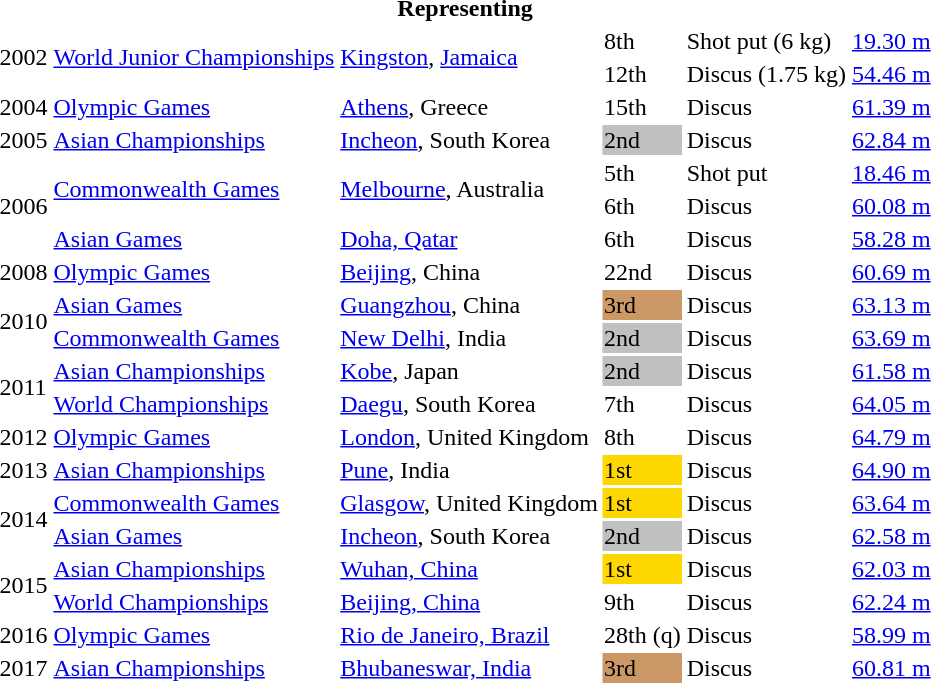<table>
<tr>
<th colspan="6">Representing </th>
</tr>
<tr>
<td rowspan=2>2002</td>
<td rowspan=2><a href='#'>World Junior Championships</a></td>
<td rowspan=2><a href='#'>Kingston</a>, <a href='#'>Jamaica</a></td>
<td>8th</td>
<td>Shot put (6 kg)</td>
<td><a href='#'>19.30 m</a></td>
</tr>
<tr>
<td>12th</td>
<td>Discus (1.75 kg)</td>
<td><a href='#'>54.46 m</a></td>
</tr>
<tr>
<td>2004</td>
<td><a href='#'>Olympic Games</a></td>
<td><a href='#'>Athens</a>, Greece</td>
<td>15th</td>
<td>Discus</td>
<td><a href='#'>61.39 m</a></td>
</tr>
<tr>
<td>2005</td>
<td><a href='#'>Asian Championships</a></td>
<td><a href='#'>Incheon</a>, South Korea</td>
<td bgcolor=silver>2nd</td>
<td>Discus</td>
<td><a href='#'>62.84 m</a></td>
</tr>
<tr>
<td rowspan=3>2006</td>
<td rowspan=2><a href='#'>Commonwealth Games</a></td>
<td rowspan=2><a href='#'>Melbourne</a>, Australia</td>
<td>5th</td>
<td>Shot put</td>
<td><a href='#'>18.46 m</a></td>
</tr>
<tr>
<td>6th</td>
<td>Discus</td>
<td><a href='#'>60.08 m</a></td>
</tr>
<tr>
<td><a href='#'>Asian Games</a></td>
<td><a href='#'>Doha, Qatar</a></td>
<td>6th</td>
<td>Discus</td>
<td><a href='#'>58.28 m</a></td>
</tr>
<tr>
<td>2008</td>
<td><a href='#'>Olympic Games</a></td>
<td><a href='#'>Beijing</a>, China</td>
<td>22nd</td>
<td>Discus</td>
<td><a href='#'>60.69 m</a></td>
</tr>
<tr>
<td rowspan=2>2010</td>
<td><a href='#'>Asian Games</a></td>
<td><a href='#'>Guangzhou</a>, China</td>
<td bgcolor=cc9966>3rd</td>
<td>Discus</td>
<td><a href='#'>63.13 m</a></td>
</tr>
<tr>
<td><a href='#'>Commonwealth Games</a></td>
<td><a href='#'>New Delhi</a>, India</td>
<td bgcolor=silver>2nd</td>
<td>Discus</td>
<td><a href='#'>63.69 m</a></td>
</tr>
<tr>
<td rowspan=2>2011</td>
<td><a href='#'>Asian Championships</a></td>
<td><a href='#'>Kobe</a>, Japan</td>
<td bgcolor=silver>2nd</td>
<td>Discus</td>
<td><a href='#'>61.58 m</a></td>
</tr>
<tr>
<td><a href='#'>World Championships</a></td>
<td><a href='#'>Daegu</a>, South Korea</td>
<td>7th</td>
<td>Discus</td>
<td><a href='#'>64.05 m</a></td>
</tr>
<tr>
<td>2012</td>
<td><a href='#'>Olympic Games</a></td>
<td><a href='#'>London</a>, United Kingdom</td>
<td>8th</td>
<td>Discus</td>
<td><a href='#'>64.79 m</a></td>
</tr>
<tr>
<td>2013</td>
<td><a href='#'>Asian Championships</a></td>
<td><a href='#'>Pune</a>, India</td>
<td bgcolor=gold>1st</td>
<td>Discus</td>
<td><a href='#'>64.90 m</a></td>
</tr>
<tr>
<td rowspan=2>2014</td>
<td><a href='#'>Commonwealth Games</a></td>
<td><a href='#'>Glasgow</a>, United Kingdom</td>
<td bgcolor=gold>1st</td>
<td>Discus</td>
<td><a href='#'>63.64 m</a></td>
</tr>
<tr>
<td><a href='#'>Asian Games</a></td>
<td><a href='#'>Incheon</a>, South Korea</td>
<td bgcolor=silver>2nd</td>
<td>Discus</td>
<td><a href='#'>62.58 m</a></td>
</tr>
<tr>
<td rowspan=2>2015</td>
<td><a href='#'>Asian Championships</a></td>
<td><a href='#'>Wuhan, China</a></td>
<td bgcolor=gold>1st</td>
<td>Discus</td>
<td><a href='#'>62.03 m</a></td>
</tr>
<tr>
<td><a href='#'>World Championships</a></td>
<td><a href='#'>Beijing, China</a></td>
<td>9th</td>
<td>Discus</td>
<td><a href='#'>62.24 m</a></td>
</tr>
<tr>
<td>2016</td>
<td><a href='#'>Olympic Games</a></td>
<td><a href='#'>Rio de Janeiro, Brazil</a></td>
<td>28th (q)</td>
<td>Discus</td>
<td><a href='#'>58.99 m</a></td>
</tr>
<tr>
<td>2017</td>
<td><a href='#'>Asian Championships</a></td>
<td><a href='#'>Bhubaneswar, India</a></td>
<td bgcolor=cc9966>3rd</td>
<td>Discus</td>
<td><a href='#'>60.81 m</a></td>
</tr>
</table>
